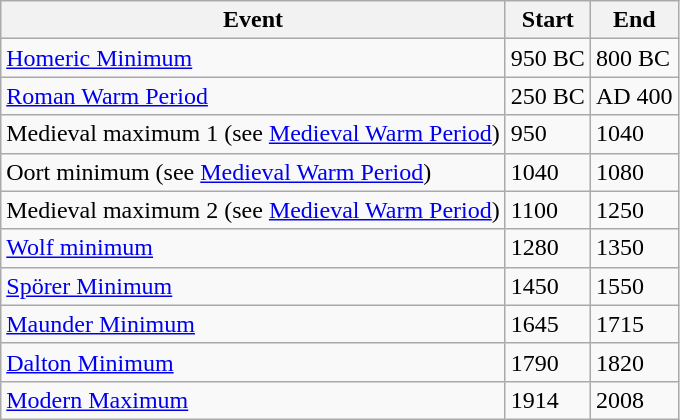<table class="wikitable">
<tr>
<th>Event</th>
<th>Start</th>
<th>End</th>
</tr>
<tr>
<td><a href='#'>Homeric Minimum</a></td>
<td>950 BC</td>
<td>800 BC</td>
</tr>
<tr>
<td><a href='#'>Roman Warm Period</a></td>
<td>250 BC</td>
<td>AD 400</td>
</tr>
<tr>
<td>Medieval maximum 1 (see <a href='#'>Medieval Warm Period</a>)</td>
<td>950</td>
<td>1040</td>
</tr>
<tr>
<td>Oort minimum (see <a href='#'>Medieval Warm Period</a>)</td>
<td>1040</td>
<td>1080</td>
</tr>
<tr>
<td>Medieval maximum 2 (see <a href='#'>Medieval Warm Period</a>)</td>
<td>1100</td>
<td>1250</td>
</tr>
<tr>
<td><a href='#'>Wolf minimum</a></td>
<td>1280</td>
<td>1350</td>
</tr>
<tr>
<td><a href='#'>Spörer Minimum</a></td>
<td>1450</td>
<td>1550</td>
</tr>
<tr>
<td><a href='#'>Maunder Minimum</a></td>
<td>1645</td>
<td>1715</td>
</tr>
<tr>
<td><a href='#'>Dalton Minimum</a></td>
<td>1790</td>
<td>1820</td>
</tr>
<tr>
<td><a href='#'>Modern Maximum</a></td>
<td>1914</td>
<td>2008</td>
</tr>
</table>
